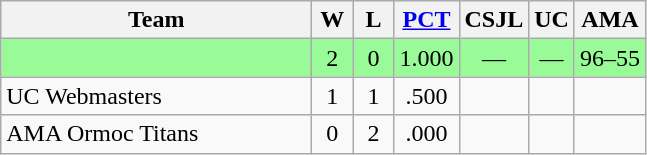<table class=wikitable style="text-align:center;">
<tr>
<th width=200px>Team</th>
<th width=20px>W</th>
<th width=20px>L</th>
<th width=30px><a href='#'>PCT</a></th>
<th>CSJL</th>
<th>UC</th>
<th>AMA</th>
</tr>
<tr bgcolor="#98fb98">
<td align=left></td>
<td>2</td>
<td>0</td>
<td>1.000</td>
<td>––</td>
<td>––</td>
<td>96–55</td>
</tr>
<tr>
<td align=left> UC Webmasters</td>
<td>1</td>
<td>1</td>
<td>.500</td>
<td></td>
<td></td>
<td></td>
</tr>
<tr>
<td align=left>AMA Ormoc Titans</td>
<td>0</td>
<td>2</td>
<td>.000</td>
<td></td>
<td></td>
<td></td>
</tr>
</table>
